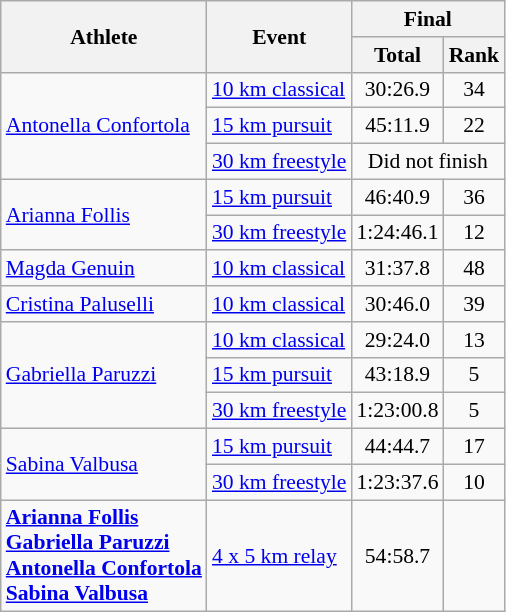<table class="wikitable" style="font-size:90%">
<tr>
<th rowspan="2">Athlete</th>
<th rowspan="2">Event</th>
<th colspan="2">Final</th>
</tr>
<tr>
<th>Total</th>
<th>Rank</th>
</tr>
<tr>
<td rowspan=3><a href='#'>Antonella Confortola</a></td>
<td><a href='#'>10 km classical</a></td>
<td align="center">30:26.9</td>
<td align="center">34</td>
</tr>
<tr>
<td><a href='#'>15 km pursuit</a></td>
<td align="center">45:11.9</td>
<td align="center">22</td>
</tr>
<tr>
<td><a href='#'>30 km freestyle</a></td>
<td colspan=2 align="center">Did not finish</td>
</tr>
<tr>
<td rowspan=2><a href='#'>Arianna Follis</a></td>
<td><a href='#'>15 km pursuit</a></td>
<td align="center">46:40.9</td>
<td align="center">36</td>
</tr>
<tr>
<td><a href='#'>30 km freestyle</a></td>
<td align="center">1:24:46.1</td>
<td align="center">12</td>
</tr>
<tr>
<td><a href='#'>Magda Genuin</a></td>
<td><a href='#'>10 km classical</a></td>
<td align="center">31:37.8</td>
<td align="center">48</td>
</tr>
<tr>
<td><a href='#'>Cristina Paluselli</a></td>
<td><a href='#'>10 km classical</a></td>
<td align="center">30:46.0</td>
<td align="center">39</td>
</tr>
<tr>
<td rowspan=3><a href='#'>Gabriella Paruzzi</a></td>
<td><a href='#'>10 km classical</a></td>
<td align="center">29:24.0</td>
<td align="center">13</td>
</tr>
<tr>
<td><a href='#'>15 km pursuit</a></td>
<td align="center">43:18.9</td>
<td align="center">5</td>
</tr>
<tr>
<td><a href='#'>30 km freestyle</a></td>
<td align="center">1:23:00.8</td>
<td align="center">5</td>
</tr>
<tr>
<td rowspan=2><a href='#'>Sabina Valbusa</a></td>
<td><a href='#'>15 km pursuit</a></td>
<td align="center">44:44.7</td>
<td align="center">17</td>
</tr>
<tr>
<td><a href='#'>30 km freestyle</a></td>
<td align="center">1:23:37.6</td>
<td align="center">10</td>
</tr>
<tr>
<td><strong><a href='#'>Arianna Follis</a><br><a href='#'>Gabriella Paruzzi</a><br><a href='#'>Antonella Confortola</a><br><a href='#'>Sabina Valbusa</a></strong></td>
<td><a href='#'>4 x 5 km relay</a></td>
<td align="center">54:58.7</td>
<td align="center"></td>
</tr>
</table>
